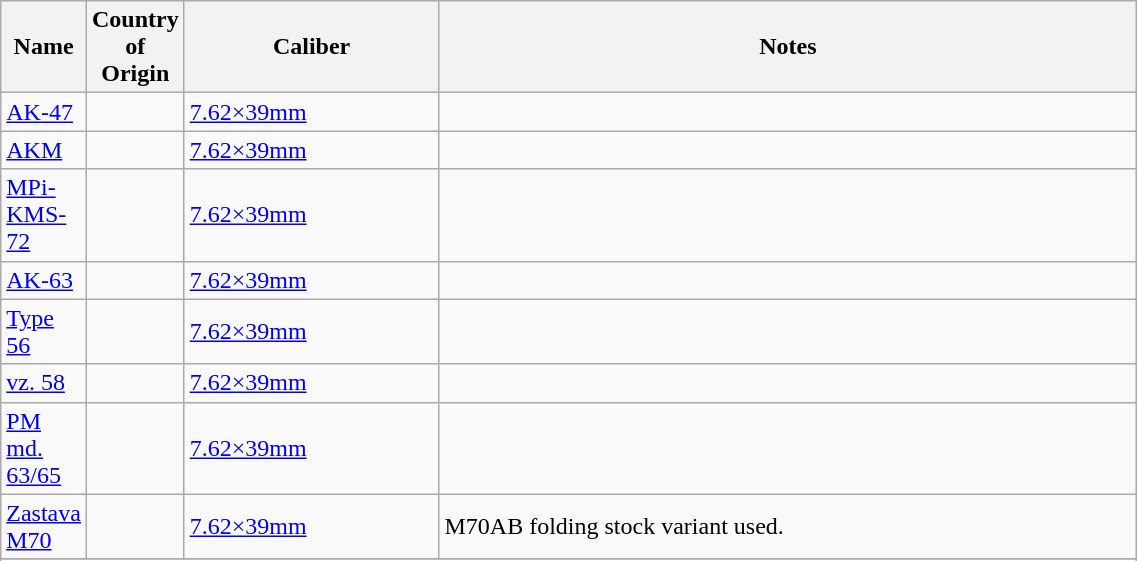<table class="wikitable" width="60%" border="0">
<tr>
<th width="5%">Name</th>
<th width="5%">Country of Origin</th>
<th>Caliber</th>
<th>Notes</th>
</tr>
<tr>
<td><a href='#'>AK-47</a></td>
<td></td>
<td><a href='#'>7.62×39mm</a></td>
<td></td>
</tr>
<tr>
<td><a href='#'>AKM</a></td>
<td></td>
<td><a href='#'>7.62×39mm</a></td>
<td></td>
</tr>
<tr>
<td><a href='#'>MPi-KMS-72</a></td>
<td></td>
<td><a href='#'>7.62×39mm</a></td>
<td></td>
</tr>
<tr>
<td><a href='#'>AK-63</a></td>
<td></td>
<td><a href='#'>7.62×39mm</a></td>
<td></td>
</tr>
<tr>
<td><a href='#'>Type 56</a></td>
<td></td>
<td><a href='#'>7.62×39mm</a></td>
<td></td>
</tr>
<tr>
<td><a href='#'>vz. 58</a></td>
<td></td>
<td><a href='#'>7.62×39mm</a></td>
<td></td>
</tr>
<tr>
<td><a href='#'>PM md. 63/65</a></td>
<td></td>
<td><a href='#'>7.62×39mm</a></td>
<td></td>
</tr>
<tr>
<td><a href='#'>Zastava M70</a></td>
<td></td>
<td><a href='#'>7.62×39mm</a></td>
<td>M70AB folding stock variant used.</td>
</tr>
<tr>
</tr>
<tr>
</tr>
</table>
